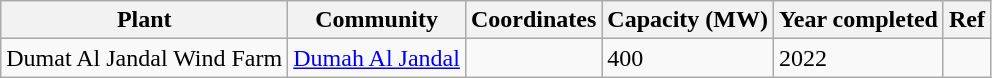<table class="wikitable sortable">
<tr>
<th>Plant</th>
<th>Community</th>
<th>Coordinates</th>
<th>Capacity (MW)</th>
<th>Year completed</th>
<th>Ref</th>
</tr>
<tr>
<td>Dumat Al Jandal Wind Farm</td>
<td><a href='#'>Dumah Al Jandal</a></td>
<td></td>
<td>400</td>
<td>2022</td>
<td></td>
</tr>
</table>
